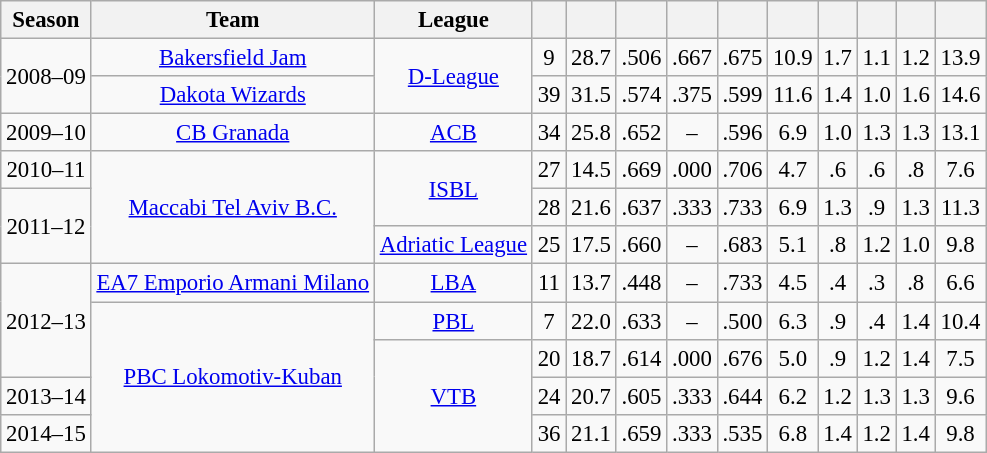<table class="wikitable sortable" style="font-size:95%; text-align:center;">
<tr>
<th>Season</th>
<th>Team</th>
<th>League</th>
<th></th>
<th></th>
<th></th>
<th></th>
<th></th>
<th></th>
<th></th>
<th></th>
<th></th>
<th></th>
</tr>
<tr>
<td rowspan="2">2008–09</td>
<td><a href='#'>Bakersfield Jam</a></td>
<td rowspan="2"><a href='#'>D-League</a></td>
<td>9</td>
<td>28.7</td>
<td>.506</td>
<td>.667</td>
<td>.675</td>
<td>10.9</td>
<td>1.7</td>
<td>1.1</td>
<td>1.2</td>
<td>13.9</td>
</tr>
<tr>
<td><a href='#'>Dakota Wizards</a></td>
<td>39</td>
<td>31.5</td>
<td>.574</td>
<td>.375</td>
<td>.599</td>
<td>11.6</td>
<td>1.4</td>
<td>1.0</td>
<td>1.6</td>
<td>14.6</td>
</tr>
<tr>
<td>2009–10</td>
<td><a href='#'>CB Granada</a></td>
<td><a href='#'>ACB</a></td>
<td>34</td>
<td>25.8</td>
<td>.652</td>
<td>–</td>
<td>.596</td>
<td>6.9</td>
<td>1.0</td>
<td>1.3</td>
<td>1.3</td>
<td>13.1</td>
</tr>
<tr>
<td>2010–11</td>
<td rowspan="3"><a href='#'>Maccabi Tel Aviv B.C.</a></td>
<td rowspan="2"><a href='#'>ISBL</a></td>
<td>27</td>
<td>14.5</td>
<td>.669</td>
<td>.000</td>
<td>.706</td>
<td>4.7</td>
<td>.6</td>
<td>.6</td>
<td>.8</td>
<td>7.6</td>
</tr>
<tr>
<td rowspan="2">2011–12</td>
<td>28</td>
<td>21.6</td>
<td>.637</td>
<td>.333</td>
<td>.733</td>
<td>6.9</td>
<td>1.3</td>
<td>.9</td>
<td>1.3</td>
<td>11.3</td>
</tr>
<tr>
<td><a href='#'>Adriatic League</a></td>
<td>25</td>
<td>17.5</td>
<td>.660</td>
<td>–</td>
<td>.683</td>
<td>5.1</td>
<td>.8</td>
<td>1.2</td>
<td>1.0</td>
<td>9.8</td>
</tr>
<tr>
<td rowspan="3">2012–13</td>
<td><a href='#'>EA7 Emporio Armani Milano</a></td>
<td><a href='#'>LBA</a></td>
<td>11</td>
<td>13.7</td>
<td>.448</td>
<td>–</td>
<td>.733</td>
<td>4.5</td>
<td>.4</td>
<td>.3</td>
<td>.8</td>
<td>6.6</td>
</tr>
<tr>
<td rowspan="4"><a href='#'>PBC Lokomotiv-Kuban</a></td>
<td><a href='#'>PBL</a></td>
<td>7</td>
<td>22.0</td>
<td>.633</td>
<td>–</td>
<td>.500</td>
<td>6.3</td>
<td>.9</td>
<td>.4</td>
<td>1.4</td>
<td>10.4</td>
</tr>
<tr>
<td rowspan="3"><a href='#'>VTB</a></td>
<td>20</td>
<td>18.7</td>
<td>.614</td>
<td>.000</td>
<td>.676</td>
<td>5.0</td>
<td>.9</td>
<td>1.2</td>
<td>1.4</td>
<td>7.5</td>
</tr>
<tr>
<td>2013–14</td>
<td>24</td>
<td>20.7</td>
<td>.605</td>
<td>.333</td>
<td>.644</td>
<td>6.2</td>
<td>1.2</td>
<td>1.3</td>
<td>1.3</td>
<td>9.6</td>
</tr>
<tr>
<td>2014–15</td>
<td>36</td>
<td>21.1</td>
<td>.659</td>
<td>.333</td>
<td>.535</td>
<td>6.8</td>
<td>1.4</td>
<td>1.2</td>
<td>1.4</td>
<td>9.8</td>
</tr>
</table>
